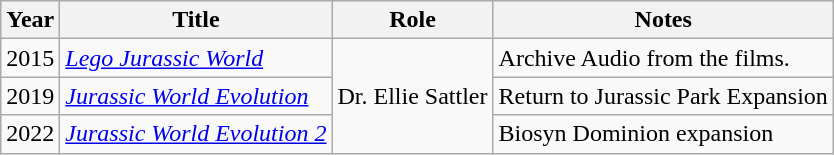<table class = "wikitable sortable">
<tr>
<th>Year</th>
<th>Title</th>
<th>Role</th>
<th class = "unsortable">Notes</th>
</tr>
<tr>
<td>2015</td>
<td><em><a href='#'>Lego Jurassic World</a></em></td>
<td rowspan="3">Dr. Ellie Sattler</td>
<td>Archive Audio from the films.</td>
</tr>
<tr>
<td>2019</td>
<td><em><a href='#'>Jurassic World Evolution</a></em></td>
<td>Return to Jurassic Park Expansion</td>
</tr>
<tr>
<td>2022</td>
<td><em><a href='#'>Jurassic World Evolution 2</a></em></td>
<td>Biosyn Dominion expansion</td>
</tr>
</table>
